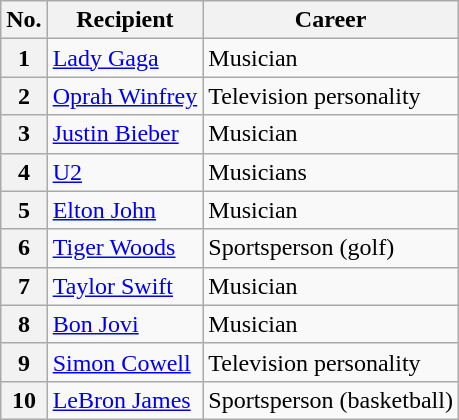<table class="wikitable plainrowheaders">
<tr>
<th scope="col">No.</th>
<th scope="col">Recipient</th>
<th scope="col">Career</th>
</tr>
<tr>
<th scope="row">1</th>
<td> <a href='#'>Lady Gaga</a></td>
<td>Musician</td>
</tr>
<tr>
<th scope="row">2</th>
<td> <a href='#'>Oprah Winfrey</a></td>
<td>Television personality</td>
</tr>
<tr>
<th scope="row">3</th>
<td> <a href='#'>Justin Bieber</a></td>
<td>Musician</td>
</tr>
<tr>
<th scope="row">4</th>
<td> <a href='#'>U2</a></td>
<td>Musicians</td>
</tr>
<tr>
<th scope="row">5</th>
<td> <a href='#'>Elton John</a></td>
<td>Musician</td>
</tr>
<tr>
<th scope="row">6</th>
<td> <a href='#'>Tiger Woods</a></td>
<td>Sportsperson (golf)</td>
</tr>
<tr>
<th scope="row">7</th>
<td> <a href='#'>Taylor Swift</a></td>
<td>Musician</td>
</tr>
<tr>
<th scope="row">8</th>
<td> <a href='#'>Bon Jovi</a></td>
<td>Musician</td>
</tr>
<tr>
<th scope="row">9</th>
<td> <a href='#'>Simon Cowell</a></td>
<td>Television personality</td>
</tr>
<tr>
<th scope="row">10</th>
<td> <a href='#'>LeBron James</a></td>
<td>Sportsperson (basketball)</td>
</tr>
</table>
